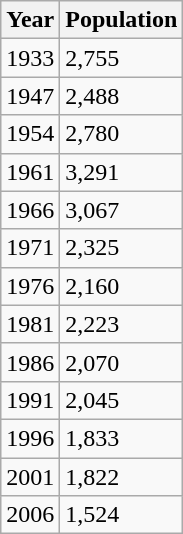<table class="wikitable">
<tr>
<th>Year</th>
<th>Population</th>
</tr>
<tr>
<td>1933</td>
<td>2,755</td>
</tr>
<tr>
<td>1947</td>
<td>2,488</td>
</tr>
<tr>
<td>1954</td>
<td>2,780</td>
</tr>
<tr>
<td>1961</td>
<td>3,291</td>
</tr>
<tr>
<td>1966</td>
<td>3,067</td>
</tr>
<tr>
<td>1971</td>
<td>2,325</td>
</tr>
<tr>
<td>1976</td>
<td>2,160</td>
</tr>
<tr>
<td>1981</td>
<td>2,223</td>
</tr>
<tr>
<td>1986</td>
<td>2,070</td>
</tr>
<tr>
<td>1991</td>
<td>2,045</td>
</tr>
<tr>
<td>1996</td>
<td>1,833</td>
</tr>
<tr>
<td>2001</td>
<td>1,822</td>
</tr>
<tr>
<td>2006</td>
<td>1,524</td>
</tr>
</table>
